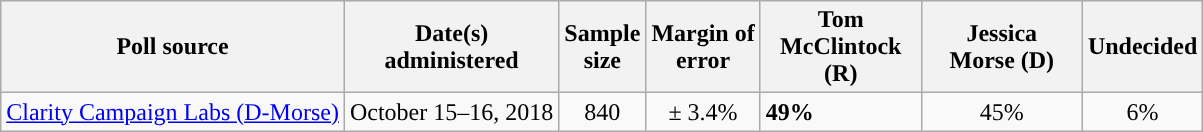<table class="wikitable">
<tr>
<th>Poll source</th>
<th>Date(s)<br>administered</th>
<th>Sample<br>size</th>
<th>Margin of<br>error</th>
<th style="width:100px;">Tom<br>McClintock (R)</th>
<th style="width:100px;">Jessica<br>Morse (D)</th>
<th>Undecided</th>
</tr>
<tr>
<td><a href='#'>Clarity Campaign Labs (D-Morse)</a></td>
<td style="text-align:center">October 15–16, 2018</td>
<td style="text-align:center">840</td>
<td style="text-align:center">± 3.4%</td>
<td style="background-color:"><strong>49%</strong></td>
<td style="text-align:center">45%</td>
<td style="text-align:center">6%</td>
</tr>
</table>
